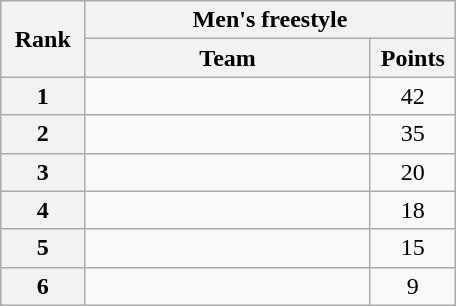<table class="wikitable" width=304 style="text-align:center;">
<tr>
<th width=50 rowspan="2">Rank</th>
<th colspan="2">Men's freestyle</th>
</tr>
<tr>
<th width=200>Team</th>
<th width=50>Points</th>
</tr>
<tr>
<th>1</th>
<td align=left></td>
<td>42</td>
</tr>
<tr>
<th>2</th>
<td align=left></td>
<td>35</td>
</tr>
<tr>
<th>3</th>
<td align=left></td>
<td>20</td>
</tr>
<tr>
<th>4</th>
<td align=left></td>
<td>18</td>
</tr>
<tr>
<th>5</th>
<td align=left></td>
<td>15</td>
</tr>
<tr>
<th>6</th>
<td align=left></td>
<td>9</td>
</tr>
</table>
